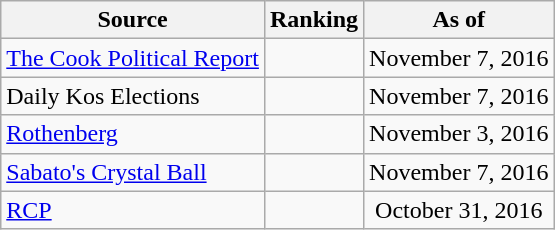<table class="wikitable" style="text-align:center">
<tr>
<th>Source</th>
<th>Ranking</th>
<th>As of</th>
</tr>
<tr>
<td align=left><a href='#'>The Cook Political Report</a></td>
<td></td>
<td>November 7, 2016</td>
</tr>
<tr>
<td align=left>Daily Kos Elections</td>
<td></td>
<td>November 7, 2016</td>
</tr>
<tr>
<td align=left><a href='#'>Rothenberg</a></td>
<td></td>
<td>November 3, 2016</td>
</tr>
<tr>
<td align=left><a href='#'>Sabato's Crystal Ball</a></td>
<td></td>
<td>November 7, 2016</td>
</tr>
<tr>
<td align="left"><a href='#'>RCP</a></td>
<td></td>
<td>October 31, 2016</td>
</tr>
</table>
